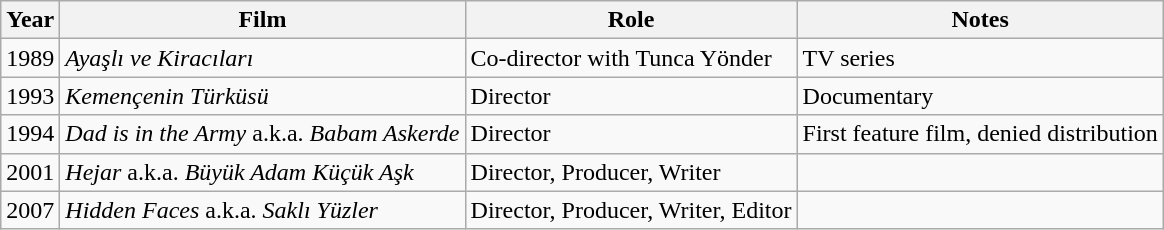<table class="wikitable">
<tr>
<th>Year</th>
<th>Film</th>
<th>Role</th>
<th>Notes</th>
</tr>
<tr>
<td>1989</td>
<td><em>Ayaşlı ve Kiracıları</em></td>
<td>Co-director with Tunca Yönder</td>
<td>TV series</td>
</tr>
<tr>
<td>1993</td>
<td><em>Kemençenin Türküsü</em></td>
<td>Director</td>
<td>Documentary</td>
</tr>
<tr>
<td>1994</td>
<td><em>Dad is in the Army</em> a.k.a. <em>Babam Askerde</em></td>
<td>Director</td>
<td>First feature film, denied distribution</td>
</tr>
<tr>
<td>2001</td>
<td><em>Hejar</em> a.k.a. <em>Büyük Adam Küçük Aşk</em></td>
<td>Director, Producer, Writer</td>
<td></td>
</tr>
<tr>
<td>2007</td>
<td><em>Hidden Faces</em> a.k.a. <em>Saklı Yüzler</em></td>
<td>Director, Producer, Writer, Editor</td>
<td></td>
</tr>
</table>
